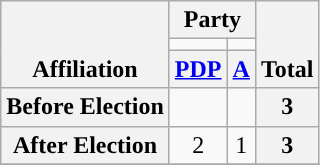<table class=wikitable style="text-align:center">
<tr style="vertical-align:bottom;">
<th rowspan=3>Affiliation</th>
<th colspan=2>Party</th>
<th rowspan=3>Total</th>
</tr>
<tr>
<td style="background-color:"></td>
<td style="background-color:"></td>
</tr>
<tr>
<th><a href='#'>PDP</a></th>
<th><a href='#'>A</a></th>
</tr>
<tr>
<th>Before Election</th>
<td></td>
<td></td>
<th>3</th>
</tr>
<tr>
<th>After Election</th>
<td>2</td>
<td>1</td>
<th>3</th>
</tr>
<tr>
</tr>
</table>
